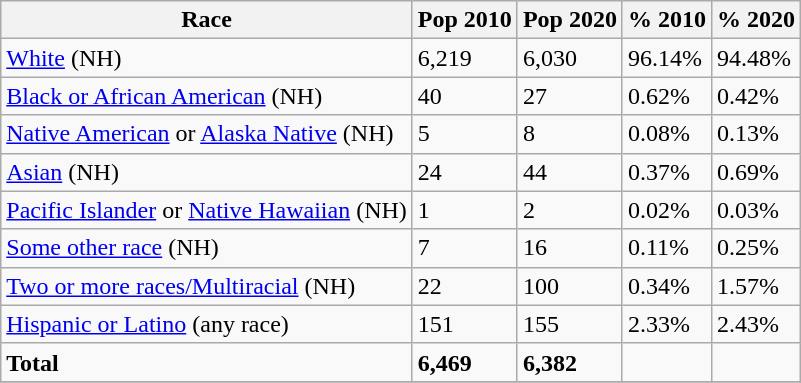<table class="wikitable">
<tr>
<th>Race</th>
<th>Pop 2010</th>
<th>Pop 2020</th>
<th>% 2010</th>
<th>% 2020</th>
</tr>
<tr>
<td><a href='#'>White</a> (NH)</td>
<td>6,219</td>
<td>6,030</td>
<td>96.14%</td>
<td>94.48%</td>
</tr>
<tr>
<td><a href='#'>Black or African American</a> (NH)</td>
<td>40</td>
<td>27</td>
<td>0.62%</td>
<td>0.42%</td>
</tr>
<tr>
<td><a href='#'>Native American</a> or <a href='#'>Alaska Native</a> (NH)</td>
<td>5</td>
<td>8</td>
<td>0.08%</td>
<td>0.13%</td>
</tr>
<tr>
<td><a href='#'>Asian</a> (NH)</td>
<td>24</td>
<td>44</td>
<td>0.37%</td>
<td>0.69%</td>
</tr>
<tr>
<td><a href='#'>Pacific Islander</a> or <a href='#'>Native Hawaiian</a> (NH)</td>
<td>1</td>
<td>2</td>
<td>0.02%</td>
<td>0.03%</td>
</tr>
<tr>
<td><a href='#'>Some other race</a> (NH)</td>
<td>7</td>
<td>16</td>
<td>0.11%</td>
<td>0.25%</td>
</tr>
<tr>
<td><a href='#'>Two or more races/Multiracial</a> (NH)</td>
<td>22</td>
<td>100</td>
<td>0.34%</td>
<td>1.57%</td>
</tr>
<tr>
<td><a href='#'>Hispanic or Latino</a> (any race)</td>
<td>151</td>
<td>155</td>
<td>2.33%</td>
<td>2.43%</td>
</tr>
<tr>
<td><strong>Total</strong></td>
<td><strong>6,469</strong></td>
<td><strong>6,382</strong></td>
<td></td>
<td></td>
</tr>
<tr>
</tr>
</table>
